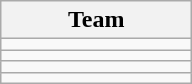<table class="wikitable" style="display:inline-table;">
<tr>
<th width=120>Team</th>
</tr>
<tr>
<td align=center></td>
</tr>
<tr>
<td align=center></td>
</tr>
<tr>
<td align=center></td>
</tr>
<tr>
<td align=center></td>
</tr>
</table>
